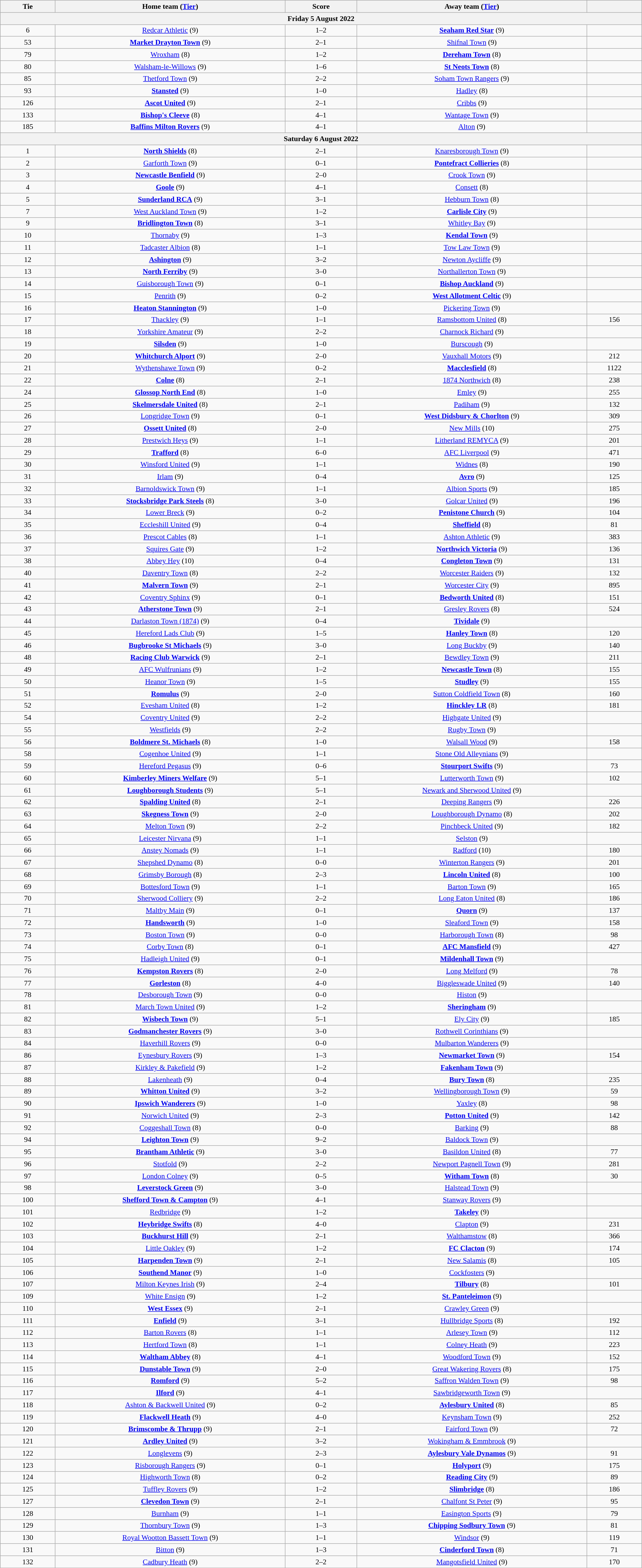<table class="wikitable" style="text-align:center; font-size:90%; width:100%">
<tr>
<th scope="col" style="width:  8.43%;">Tie</th>
<th scope="col" style="width: 35.29%;">Home team (<a href='#'>Tier</a>)</th>
<th scope="col" style="width: 11.00%;">Score</th>
<th scope="col" style="width: 35.29%;">Away team (<a href='#'>Tier</a>)</th>
<th scope="col" style="width:  8.43%;"></th>
</tr>
<tr>
<th colspan="5"><strong>Friday 5 August 2022</strong></th>
</tr>
<tr>
<td>6</td>
<td><a href='#'>Redcar Athletic</a> (9)</td>
<td>1–2<br></td>
<td><strong><a href='#'>Seaham Red Star</a></strong> (9)</td>
<td></td>
</tr>
<tr>
<td>53</td>
<td><strong><a href='#'>Market Drayton Town</a></strong> (9)</td>
<td>2–1</td>
<td><a href='#'>Shifnal Town</a> (9)</td>
<td></td>
</tr>
<tr>
<td>79</td>
<td><a href='#'>Wroxham</a> (8)</td>
<td>1–2<br></td>
<td><strong><a href='#'>Dereham Town</a></strong> (8)</td>
<td></td>
</tr>
<tr>
<td>80</td>
<td><a href='#'>Walsham-le-Willows</a> (9)</td>
<td>1–6</td>
<td><strong><a href='#'>St Neots Town</a></strong> (8)</td>
<td></td>
</tr>
<tr>
<td>85</td>
<td><a href='#'>Thetford Town</a> (9)</td>
<td>2–2</td>
<td><a href='#'>Soham Town Rangers</a> (9)</td>
<td></td>
</tr>
<tr>
<td>93</td>
<td><strong><a href='#'>Stansted</a></strong> (9)</td>
<td>1–0</td>
<td><a href='#'>Hadley</a> (8)</td>
<td></td>
</tr>
<tr>
<td>126</td>
<td><strong><a href='#'>Ascot United</a></strong> (9)</td>
<td>2–1</td>
<td><a href='#'>Cribbs</a> (9)</td>
<td></td>
</tr>
<tr>
<td>133</td>
<td><strong><a href='#'>Bishop's Cleeve</a></strong> (8)</td>
<td>4–1<br></td>
<td><a href='#'>Wantage Town</a> (9)</td>
<td></td>
</tr>
<tr>
<td>185</td>
<td><strong><a href='#'>Baffins Milton Rovers</a></strong> (9)</td>
<td>4–1</td>
<td><a href='#'>Alton</a> (9)</td>
<td></td>
</tr>
<tr>
<th colspan="5"><strong>Saturday 6 August 2022</strong></th>
</tr>
<tr>
<td>1</td>
<td><strong><a href='#'>North Shields</a></strong> (8)</td>
<td>2–1<br></td>
<td><a href='#'>Knaresborough Town</a> (9)</td>
<td></td>
</tr>
<tr>
<td>2</td>
<td><a href='#'>Garforth Town</a> (9)</td>
<td>0–1<br></td>
<td><strong><a href='#'>Pontefract Collieries</a></strong> (8)</td>
<td></td>
</tr>
<tr>
<td>3</td>
<td><strong><a href='#'>Newcastle Benfield</a></strong> (9)</td>
<td>2–0</td>
<td><a href='#'>Crook Town</a> (9)</td>
<td></td>
</tr>
<tr>
<td>4</td>
<td><strong><a href='#'>Goole</a></strong> (9)</td>
<td>4–1<br></td>
<td><a href='#'>Consett</a> (8)</td>
<td></td>
</tr>
<tr>
<td>5</td>
<td><strong><a href='#'>Sunderland RCA</a></strong> (9)</td>
<td>3–1<br></td>
<td><a href='#'>Hebburn Town</a> (8)</td>
<td></td>
</tr>
<tr>
<td>7</td>
<td><a href='#'>West Auckland Town</a> (9)</td>
<td>1–2</td>
<td><strong><a href='#'>Carlisle City</a></strong> (9)</td>
<td></td>
</tr>
<tr>
<td>9</td>
<td><strong><a href='#'>Bridlington Town</a></strong> (8)</td>
<td>3–1</td>
<td><a href='#'>Whitley Bay</a> (9)</td>
<td></td>
</tr>
<tr>
<td>10</td>
<td><a href='#'>Thornaby</a> (9)</td>
<td>1–3</td>
<td><strong><a href='#'>Kendal Town</a></strong> (9)</td>
<td></td>
</tr>
<tr>
<td>11</td>
<td><a href='#'>Tadcaster Albion</a> (8)</td>
<td>1–1</td>
<td><a href='#'>Tow Law Town</a> (9)</td>
<td></td>
</tr>
<tr>
<td>12</td>
<td><strong><a href='#'>Ashington</a></strong> (9)</td>
<td>3–2<br></td>
<td><a href='#'>Newton Aycliffe</a> (9)</td>
<td></td>
</tr>
<tr>
<td>13</td>
<td><strong><a href='#'>North Ferriby</a></strong> (9)</td>
<td>3–0</td>
<td><a href='#'>Northallerton Town</a> (9)</td>
<td></td>
</tr>
<tr>
<td>14</td>
<td><a href='#'>Guisborough Town</a> (9)</td>
<td>0–1<br></td>
<td><strong><a href='#'>Bishop Auckland</a></strong> (9)</td>
<td></td>
</tr>
<tr>
<td>15</td>
<td><a href='#'>Penrith</a> (9)</td>
<td>0–2</td>
<td><strong><a href='#'>West Allotment Celtic</a></strong> (9)</td>
<td></td>
</tr>
<tr>
<td>16</td>
<td><strong><a href='#'>Heaton Stannington</a></strong> (9)</td>
<td>1–0<br></td>
<td><a href='#'>Pickering Town</a> (9)</td>
<td></td>
</tr>
<tr>
<td>17</td>
<td><a href='#'>Thackley</a> (9)</td>
<td>1–1</td>
<td><a href='#'>Ramsbottom United</a> (8)</td>
<td>156</td>
</tr>
<tr>
<td>18</td>
<td><a href='#'>Yorkshire Amateur</a> (9)</td>
<td>2–2</td>
<td><a href='#'>Charnock Richard</a> (9)</td>
<td></td>
</tr>
<tr>
<td>19</td>
<td><strong><a href='#'>Silsden</a></strong> (9)</td>
<td>1–0</td>
<td><a href='#'>Burscough</a> (9)</td>
<td></td>
</tr>
<tr>
<td>20</td>
<td><strong><a href='#'>Whitchurch Alport</a></strong> (9)</td>
<td>2–0</td>
<td><a href='#'>Vauxhall Motors</a> (9)</td>
<td>212</td>
</tr>
<tr>
<td>21</td>
<td><a href='#'>Wythenshawe Town</a> (9)</td>
<td>0–2</td>
<td><strong><a href='#'>Macclesfield</a></strong> (8)</td>
<td>1122</td>
</tr>
<tr>
<td>22</td>
<td><strong><a href='#'>Colne</a></strong> (8)</td>
<td>2–1</td>
<td><a href='#'>1874 Northwich</a> (8)</td>
<td>238</td>
</tr>
<tr>
<td>24</td>
<td><strong><a href='#'>Glossop North End</a></strong> (8)</td>
<td>1–0</td>
<td><a href='#'>Emley</a> (9)</td>
<td>255</td>
</tr>
<tr>
<td>25</td>
<td><strong><a href='#'>Skelmersdale United</a></strong> (8)</td>
<td>2–1</td>
<td><a href='#'>Padiham</a> (9)</td>
<td>132</td>
</tr>
<tr>
<td>26</td>
<td><a href='#'>Longridge Town</a> (9)</td>
<td>0–1</td>
<td><strong><a href='#'>West Didsbury & Chorlton</a></strong> (9)</td>
<td>309</td>
</tr>
<tr>
<td>27</td>
<td><strong><a href='#'>Ossett United</a></strong> (8)</td>
<td>2–0</td>
<td><a href='#'>New Mills</a> (10)</td>
<td>275</td>
</tr>
<tr>
<td>28</td>
<td><a href='#'>Prestwich Heys</a> (9)</td>
<td>1–1</td>
<td><a href='#'>Litherland REMYCA</a> (9)</td>
<td>201</td>
</tr>
<tr>
<td>29</td>
<td><strong><a href='#'>Trafford</a></strong> (8)</td>
<td>6–0</td>
<td><a href='#'>AFC Liverpool</a> (9)</td>
<td>471</td>
</tr>
<tr>
<td>30</td>
<td><a href='#'>Winsford United</a> (9)</td>
<td>1–1</td>
<td><a href='#'>Widnes</a> (8)</td>
<td>190</td>
</tr>
<tr>
<td>31</td>
<td><a href='#'>Irlam</a> (9)</td>
<td>0–4</td>
<td><strong><a href='#'>Avro</a></strong> (9)</td>
<td>125</td>
</tr>
<tr>
<td>32</td>
<td><a href='#'>Barnoldswick Town</a> (9)</td>
<td>1–1</td>
<td><a href='#'>Albion Sports</a> (9)</td>
<td>185</td>
</tr>
<tr>
<td>33</td>
<td><strong><a href='#'>Stocksbridge Park Steels</a></strong> (8)</td>
<td>3–0</td>
<td><a href='#'>Golcar United</a> (9)</td>
<td>196</td>
</tr>
<tr>
<td>34</td>
<td><a href='#'>Lower Breck</a> (9)</td>
<td>0–2</td>
<td><strong><a href='#'>Penistone Church</a></strong> (9)</td>
<td>104</td>
</tr>
<tr>
<td>35</td>
<td><a href='#'>Eccleshill United</a> (9)</td>
<td>0–4</td>
<td><strong><a href='#'>Sheffield</a></strong> (8)</td>
<td>81</td>
</tr>
<tr>
<td>36</td>
<td><a href='#'>Prescot Cables</a> (8)</td>
<td>1–1</td>
<td><a href='#'>Ashton Athletic</a> (9)</td>
<td>383</td>
</tr>
<tr>
<td>37</td>
<td><a href='#'>Squires Gate</a> (9)</td>
<td>1–2</td>
<td><strong><a href='#'>Northwich Victoria</a></strong> (9)</td>
<td>136</td>
</tr>
<tr>
<td>38</td>
<td><a href='#'>Abbey Hey</a> (10)</td>
<td>0–4</td>
<td><strong><a href='#'>Congleton Town</a></strong> (9)</td>
<td>131</td>
</tr>
<tr>
<td>40</td>
<td><a href='#'>Daventry Town</a> (8)</td>
<td>2–2</td>
<td><a href='#'>Worcester Raiders</a> (9)</td>
<td>132</td>
</tr>
<tr>
<td>41</td>
<td><strong><a href='#'>Malvern Town</a></strong> (9)</td>
<td>2–1</td>
<td><a href='#'>Worcester City</a> (9)</td>
<td>895</td>
</tr>
<tr>
<td>42</td>
<td><a href='#'>Coventry Sphinx</a> (9)</td>
<td>0–1</td>
<td><strong><a href='#'>Bedworth United</a></strong> (8)</td>
<td>151</td>
</tr>
<tr>
<td>43</td>
<td><strong><a href='#'>Atherstone Town</a></strong> (9)</td>
<td>2–1</td>
<td><a href='#'>Gresley Rovers</a> (8)</td>
<td>524</td>
</tr>
<tr>
<td>44</td>
<td><a href='#'>Darlaston Town (1874)</a> (9)</td>
<td>0–4</td>
<td><strong><a href='#'>Tividale</a></strong> (9)</td>
<td></td>
</tr>
<tr>
<td>45</td>
<td><a href='#'>Hereford Lads Club</a> (9)</td>
<td>1–5</td>
<td><strong><a href='#'>Hanley Town</a></strong> (8)</td>
<td>120</td>
</tr>
<tr>
<td>46</td>
<td><strong><a href='#'>Bugbrooke St Michaels</a></strong> (9)</td>
<td>3–0</td>
<td><a href='#'>Long Buckby</a> (9)</td>
<td>140</td>
</tr>
<tr>
<td>48</td>
<td><strong><a href='#'>Racing Club Warwick</a></strong> (9)</td>
<td>2–1</td>
<td><a href='#'>Bewdley Town</a> (9)</td>
<td>211</td>
</tr>
<tr>
<td>49</td>
<td><a href='#'>AFC Wulfrunians</a> (9)</td>
<td>1–2</td>
<td><strong><a href='#'>Newcastle Town</a></strong> (8)</td>
<td>155</td>
</tr>
<tr>
<td>50</td>
<td><a href='#'>Heanor Town</a> (9)</td>
<td>1–5</td>
<td><strong><a href='#'>Studley</a></strong> (9)</td>
<td>155</td>
</tr>
<tr>
<td>51</td>
<td><strong><a href='#'>Romulus</a></strong> (9)</td>
<td>2–0</td>
<td><a href='#'>Sutton Coldfield Town</a> (8)</td>
<td>160</td>
</tr>
<tr>
<td>52</td>
<td><a href='#'>Evesham United</a> (8)</td>
<td>1–2</td>
<td><strong><a href='#'>Hinckley LR</a></strong> (8)</td>
<td>181</td>
</tr>
<tr>
<td>54</td>
<td><a href='#'>Coventry United</a> (9)</td>
<td>2–2</td>
<td><a href='#'>Highgate United</a> (9)</td>
<td></td>
</tr>
<tr>
<td>55</td>
<td><a href='#'>Westfields</a> (9)</td>
<td>2–2</td>
<td><a href='#'>Rugby Town</a> (9)</td>
<td></td>
</tr>
<tr>
<td>56</td>
<td><strong><a href='#'>Boldmere St. Michaels</a></strong> (8)</td>
<td>1–0</td>
<td><a href='#'>Walsall Wood</a> (9)</td>
<td>158</td>
</tr>
<tr>
<td>58</td>
<td><a href='#'>Cogenhoe United</a> (9)</td>
<td>1–1</td>
<td><a href='#'>Stone Old Alleynians</a> (9)</td>
<td></td>
</tr>
<tr>
<td>59</td>
<td><a href='#'>Hereford Pegasus</a> (9)</td>
<td>0–6</td>
<td><strong><a href='#'>Stourport Swifts</a></strong> (9)</td>
<td>73</td>
</tr>
<tr>
<td>60</td>
<td><strong><a href='#'>Kimberley Miners Welfare</a></strong> (9)</td>
<td>5–1</td>
<td><a href='#'>Lutterworth Town</a> (9)</td>
<td>102</td>
</tr>
<tr>
<td>61</td>
<td><strong><a href='#'>Loughborough Students</a></strong> (9)</td>
<td>5–1</td>
<td><a href='#'>Newark and Sherwood United</a> (9)</td>
<td></td>
</tr>
<tr>
<td>62</td>
<td><strong><a href='#'>Spalding United</a></strong> (8)</td>
<td>2–1</td>
<td><a href='#'>Deeping Rangers</a> (9)</td>
<td>226</td>
</tr>
<tr>
<td>63</td>
<td><strong><a href='#'>Skegness Town</a></strong> (9)</td>
<td>2–0</td>
<td><a href='#'>Loughborough Dynamo</a> (8)</td>
<td>202</td>
</tr>
<tr>
<td>64</td>
<td><a href='#'>Melton Town</a> (9)</td>
<td>2–2</td>
<td><a href='#'>Pinchbeck United</a> (9)</td>
<td>182</td>
</tr>
<tr>
<td>65</td>
<td><a href='#'>Leicester Nirvana</a> (9)</td>
<td>1–1</td>
<td><a href='#'>Selston</a> (9)</td>
<td></td>
</tr>
<tr>
<td>66</td>
<td><a href='#'>Anstey Nomads</a> (9)</td>
<td>1–1</td>
<td><a href='#'>Radford</a> (10)</td>
<td>180</td>
</tr>
<tr>
<td>67</td>
<td><a href='#'>Shepshed Dynamo</a> (8)</td>
<td>0–0</td>
<td><a href='#'>Winterton Rangers</a> (9)</td>
<td>201</td>
</tr>
<tr>
<td>68</td>
<td><a href='#'>Grimsby Borough</a> (8)</td>
<td>2–3</td>
<td><strong><a href='#'>Lincoln United</a></strong> (8)</td>
<td>100</td>
</tr>
<tr>
<td>69</td>
<td><a href='#'>Bottesford Town</a> (9)</td>
<td>1–1</td>
<td><a href='#'>Barton Town</a> (9)</td>
<td>165</td>
</tr>
<tr>
<td>70</td>
<td><a href='#'>Sherwood Colliery</a> (9)</td>
<td>2–2</td>
<td><a href='#'>Long Eaton United</a> (8)</td>
<td>186</td>
</tr>
<tr>
<td>71</td>
<td><a href='#'>Maltby Main</a> (9)</td>
<td>0–1</td>
<td><strong><a href='#'>Quorn</a></strong> (9)</td>
<td>137</td>
</tr>
<tr>
<td>72</td>
<td><strong><a href='#'>Handsworth</a></strong> (9)</td>
<td>1–0</td>
<td><a href='#'>Sleaford Town</a> (9)</td>
<td>158</td>
</tr>
<tr>
<td>73</td>
<td><a href='#'>Boston Town</a> (9)</td>
<td>0–0</td>
<td><a href='#'>Harborough Town</a> (8)</td>
<td>98</td>
</tr>
<tr>
<td>74</td>
<td><a href='#'>Corby Town</a> (8)</td>
<td>0–1</td>
<td><strong><a href='#'>AFC Mansfield</a></strong> (9)</td>
<td>427</td>
</tr>
<tr>
<td>75</td>
<td><a href='#'>Hadleigh United</a> (9)</td>
<td>0–1</td>
<td><strong><a href='#'>Mildenhall Town</a></strong> (9)</td>
<td></td>
</tr>
<tr>
<td>76</td>
<td><strong><a href='#'>Kempston Rovers</a></strong> (8)</td>
<td>2–0</td>
<td><a href='#'>Long Melford</a> (9)</td>
<td>78</td>
</tr>
<tr>
<td>77</td>
<td><strong><a href='#'>Gorleston</a></strong> (8)</td>
<td>4–0</td>
<td><a href='#'>Biggleswade United</a> (9)</td>
<td>140</td>
</tr>
<tr>
<td>78</td>
<td><a href='#'>Desborough Town</a> (9)</td>
<td>0–0</td>
<td><a href='#'>Histon</a> (9)</td>
<td></td>
</tr>
<tr>
<td>81</td>
<td><a href='#'>March Town United</a> (9)</td>
<td>1–2</td>
<td><strong><a href='#'>Sheringham</a></strong> (9)</td>
<td></td>
</tr>
<tr>
<td>82</td>
<td><strong><a href='#'>Wisbech Town</a></strong> (9)</td>
<td>5–1</td>
<td><a href='#'>Ely City</a> (9)</td>
<td>185</td>
</tr>
<tr>
<td>83</td>
<td><strong><a href='#'>Godmanchester Rovers</a></strong> (9)</td>
<td>3–0</td>
<td><a href='#'>Rothwell Corinthians</a> (9)</td>
<td></td>
</tr>
<tr>
<td>84</td>
<td><a href='#'>Haverhill Rovers</a> (9)</td>
<td>0–0</td>
<td><a href='#'>Mulbarton Wanderers</a> (9)</td>
<td></td>
</tr>
<tr>
<td>86</td>
<td><a href='#'>Eynesbury Rovers</a> (9)</td>
<td>1–3</td>
<td><strong><a href='#'>Newmarket Town</a></strong> (9)</td>
<td>154</td>
</tr>
<tr>
<td>87</td>
<td><a href='#'>Kirkley & Pakefield</a> (9)</td>
<td>1–2</td>
<td><strong><a href='#'>Fakenham Town</a></strong> (9)</td>
<td></td>
</tr>
<tr>
<td>88</td>
<td><a href='#'>Lakenheath</a> (9)</td>
<td>0–4</td>
<td><strong><a href='#'>Bury Town</a></strong> (8)</td>
<td>235</td>
</tr>
<tr>
<td>89</td>
<td><strong><a href='#'>Whitton United</a></strong> (9)</td>
<td>3–2</td>
<td><a href='#'>Wellingborough Town</a> (9)</td>
<td>59</td>
</tr>
<tr>
<td>90</td>
<td><strong><a href='#'>Ipswich Wanderers</a></strong> (9)</td>
<td>1–0</td>
<td><a href='#'>Yaxley</a> (8)</td>
<td>98</td>
</tr>
<tr>
<td>91</td>
<td><a href='#'>Norwich United</a> (9)</td>
<td>2–3</td>
<td><strong><a href='#'>Potton United</a></strong> (9)</td>
<td>142</td>
</tr>
<tr>
<td>92</td>
<td><a href='#'>Coggeshall Town</a> (8)</td>
<td>0–0</td>
<td><a href='#'>Barking</a> (9)</td>
<td>88</td>
</tr>
<tr>
<td>94</td>
<td><strong><a href='#'>Leighton Town</a></strong> (9)</td>
<td>9–2</td>
<td><a href='#'>Baldock Town</a> (9)</td>
<td></td>
</tr>
<tr>
<td>95</td>
<td><strong><a href='#'>Brantham Athletic</a></strong> (9)</td>
<td>3–0</td>
<td><a href='#'>Basildon United</a> (8)</td>
<td>77</td>
</tr>
<tr>
<td>96</td>
<td><a href='#'>Stotfold</a> (9)</td>
<td>2–2</td>
<td><a href='#'>Newport Pagnell Town</a> (9)</td>
<td>281</td>
</tr>
<tr>
<td>97</td>
<td><a href='#'>London Colney</a> (9)</td>
<td>0–5</td>
<td><strong><a href='#'>Witham Town</a></strong> (8)</td>
<td>30</td>
</tr>
<tr>
<td>98</td>
<td><strong><a href='#'>Leverstock Green</a></strong> (9)</td>
<td>3–0</td>
<td><a href='#'>Halstead Town</a> (9)</td>
<td></td>
</tr>
<tr>
<td>100</td>
<td><strong><a href='#'>Shefford Town & Campton</a></strong> (9)</td>
<td>4–1</td>
<td><a href='#'>Stanway Rovers</a> (9)</td>
<td></td>
</tr>
<tr>
<td>101</td>
<td><a href='#'>Redbridge</a> (9)</td>
<td>1–2</td>
<td><strong><a href='#'>Takeley</a></strong> (9)</td>
<td></td>
</tr>
<tr>
<td>102</td>
<td><strong><a href='#'>Heybridge Swifts</a></strong> (8)</td>
<td>4–0</td>
<td><a href='#'>Clapton</a> (9)</td>
<td>231</td>
</tr>
<tr>
<td>103</td>
<td><strong><a href='#'>Buckhurst Hill</a></strong> (9)</td>
<td>2–1</td>
<td><a href='#'>Walthamstow</a> (8)</td>
<td>366</td>
</tr>
<tr>
<td>104</td>
<td><a href='#'>Little Oakley</a> (9)</td>
<td>1–2</td>
<td><strong><a href='#'>FC Clacton</a></strong> (9)</td>
<td>174</td>
</tr>
<tr>
<td>105</td>
<td><strong><a href='#'>Harpenden Town</a></strong> (9)</td>
<td>2–1</td>
<td><a href='#'>New Salamis</a> (8)</td>
<td>105</td>
</tr>
<tr>
<td>106</td>
<td><strong><a href='#'>Southend Manor</a></strong> (9)</td>
<td>1–0</td>
<td><a href='#'>Cockfosters</a> (9)</td>
<td></td>
</tr>
<tr>
<td>107</td>
<td><a href='#'>Milton Keynes Irish</a> (9)</td>
<td>2–4</td>
<td><strong><a href='#'>Tilbury</a></strong> (8)</td>
<td>101</td>
</tr>
<tr>
<td>109</td>
<td><a href='#'>White Ensign</a> (9)</td>
<td>1–2</td>
<td><strong><a href='#'>St. Panteleimon</a></strong> (9)</td>
<td></td>
</tr>
<tr>
<td>110</td>
<td><strong><a href='#'>West Essex</a></strong> (9)</td>
<td>2–1</td>
<td><a href='#'>Crawley Green</a> (9)</td>
<td></td>
</tr>
<tr>
<td>111</td>
<td><strong><a href='#'>Enfield</a></strong> (9)</td>
<td>3–1</td>
<td><a href='#'>Hullbridge Sports</a> (8)</td>
<td>192</td>
</tr>
<tr>
<td>112</td>
<td><a href='#'>Barton Rovers</a> (8)</td>
<td>1–1</td>
<td><a href='#'>Arlesey Town</a> (9)</td>
<td>112</td>
</tr>
<tr>
<td>113</td>
<td><a href='#'>Hertford Town</a> (8)</td>
<td>1–1</td>
<td><a href='#'>Colney Heath</a> (9)</td>
<td>223</td>
</tr>
<tr>
<td>114</td>
<td><strong><a href='#'>Waltham Abbey</a></strong> (8)</td>
<td>4–1</td>
<td><a href='#'>Woodford Town</a> (9)</td>
<td>152</td>
</tr>
<tr>
<td>115</td>
<td><strong><a href='#'>Dunstable Town</a></strong> (9)</td>
<td>2–0</td>
<td><a href='#'>Great Wakering Rovers</a> (8)</td>
<td>175</td>
</tr>
<tr>
<td>116</td>
<td><strong><a href='#'>Romford</a></strong> (9)</td>
<td>5–2</td>
<td><a href='#'>Saffron Walden Town</a> (9)</td>
<td>98</td>
</tr>
<tr>
<td>117</td>
<td><strong><a href='#'>Ilford</a></strong> (9)</td>
<td>4–1</td>
<td><a href='#'>Sawbridgeworth Town</a> (9)</td>
<td></td>
</tr>
<tr>
<td>118</td>
<td><a href='#'>Ashton & Backwell United</a> (9)</td>
<td>0–2</td>
<td><strong><a href='#'>Aylesbury United</a></strong> (8)</td>
<td>85</td>
</tr>
<tr>
<td>119</td>
<td><strong><a href='#'>Flackwell Heath</a></strong> (9)</td>
<td>4–0</td>
<td><a href='#'>Keynsham Town</a> (9)</td>
<td>252</td>
</tr>
<tr>
<td>120</td>
<td><strong><a href='#'>Brimscombe & Thrupp</a></strong> (9)</td>
<td>2–1</td>
<td><a href='#'>Fairford Town</a> (9)</td>
<td>72</td>
</tr>
<tr>
<td>121</td>
<td><strong><a href='#'>Ardley United</a></strong> (9)</td>
<td>3–2</td>
<td><a href='#'>Wokingham & Emmbrook</a> (9)</td>
<td></td>
</tr>
<tr>
<td>122</td>
<td><a href='#'>Longlevens</a> (9)</td>
<td>2–3</td>
<td><strong><a href='#'>Aylesbury Vale Dynamos</a></strong> (9)</td>
<td>91</td>
</tr>
<tr>
<td>123</td>
<td><a href='#'>Risborough Rangers</a> (9)</td>
<td>0–1</td>
<td><strong><a href='#'>Holyport</a></strong> (9)</td>
<td>175</td>
</tr>
<tr>
<td>124</td>
<td><a href='#'>Highworth Town</a> (8)</td>
<td>0–2</td>
<td><strong><a href='#'>Reading City</a></strong> (9)</td>
<td>89</td>
</tr>
<tr>
<td>125</td>
<td><a href='#'>Tuffley Rovers</a> (9)</td>
<td>1–2</td>
<td><strong><a href='#'>Slimbridge</a></strong> (8)</td>
<td>186</td>
</tr>
<tr>
<td>127</td>
<td><strong><a href='#'>Clevedon Town</a></strong> (9)</td>
<td>2–1</td>
<td><a href='#'>Chalfont St Peter</a> (9)</td>
<td>95</td>
</tr>
<tr>
<td>128</td>
<td><a href='#'>Burnham</a> (9)</td>
<td>1–1</td>
<td><a href='#'>Easington Sports</a> (9}</td>
<td>79</td>
</tr>
<tr>
<td>129</td>
<td><a href='#'>Thornbury Town</a> (9)</td>
<td>1–3</td>
<td><strong><a href='#'>Chipping Sodbury Town</a></strong> (9)</td>
<td>81</td>
</tr>
<tr>
<td>130</td>
<td><a href='#'>Royal Wootton Bassett Town</a> (9)</td>
<td>1–1</td>
<td><a href='#'>Windsor</a> (9)</td>
<td>119</td>
</tr>
<tr>
<td>131</td>
<td><a href='#'>Bitton</a> (9)</td>
<td>1–3</td>
<td><strong><a href='#'>Cinderford Town</a></strong> (8)</td>
<td>71</td>
</tr>
<tr>
<td>132</td>
<td><a href='#'>Cadbury Heath</a> (9)</td>
<td>2–2</td>
<td><a href='#'>Mangotsfield United</a> (9)</td>
<td>170</td>
</tr>
</table>
